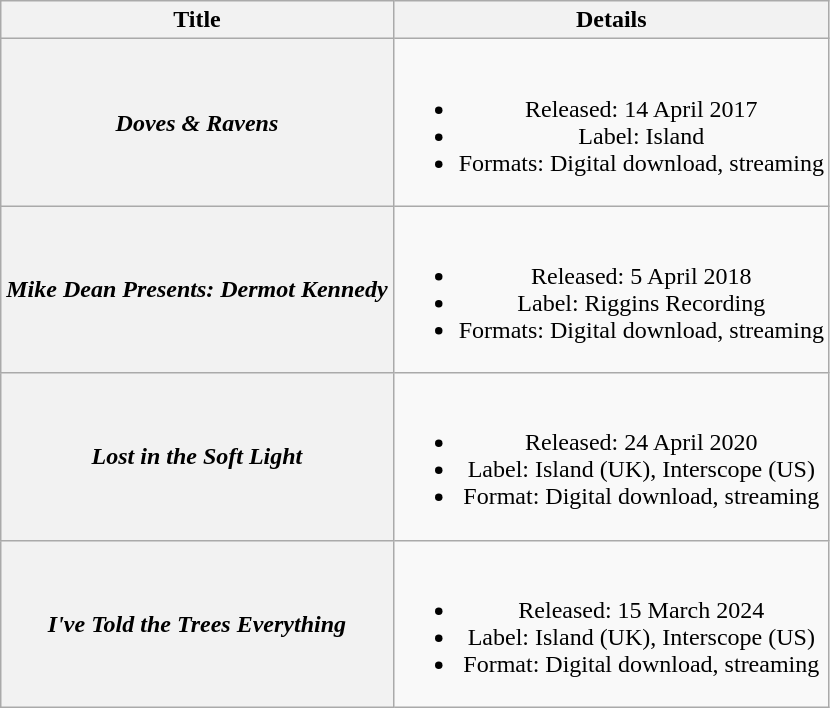<table class="wikitable plainrowheaders" style="text-align:center;">
<tr>
<th scope="col">Title</th>
<th scope="col">Details</th>
</tr>
<tr>
<th scope="row"><em>Doves & Ravens</em></th>
<td><br><ul><li>Released: 14 April 2017</li><li>Label: Island</li><li>Formats: Digital download, streaming</li></ul></td>
</tr>
<tr>
<th scope="row"><em>Mike Dean Presents: Dermot Kennedy</em></th>
<td><br><ul><li>Released: 5 April 2018</li><li>Label: Riggins Recording</li><li>Formats: Digital download, streaming</li></ul></td>
</tr>
<tr>
<th scope="row"><em>Lost in the Soft Light</em></th>
<td><br><ul><li>Released: 24 April 2020</li><li>Label: Island (UK), Interscope (US)</li><li>Format: Digital download, streaming</li></ul></td>
</tr>
<tr>
<th scope="row"><em>I've Told the Trees Everything</em></th>
<td><br><ul><li>Released: 15 March 2024</li><li>Label: Island (UK), Interscope (US)</li><li>Format: Digital download, streaming</li></ul></td>
</tr>
</table>
